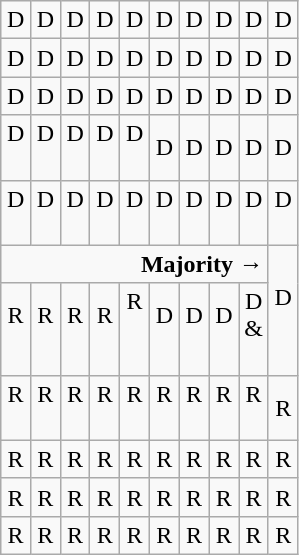<table class="wikitable" style="text-align:center;">
<tr>
<td>D</td>
<td>D</td>
<td>D</td>
<td>D</td>
<td>D</td>
<td>D</td>
<td>D</td>
<td>D</td>
<td>D</td>
<td>D</td>
</tr>
<tr>
<td width=10% >D</td>
<td width=10% >D</td>
<td width=10% >D</td>
<td width=10% >D</td>
<td width=10% >D</td>
<td width=10% >D</td>
<td width=10% >D</td>
<td width=10% >D</td>
<td width=10% >D</td>
<td width=10% >D</td>
</tr>
<tr>
<td>D</td>
<td>D</td>
<td>D</td>
<td>D</td>
<td>D</td>
<td>D</td>
<td>D</td>
<td>D</td>
<td>D</td>
<td>D</td>
</tr>
<tr>
<td>D<br><br></td>
<td>D<br><br></td>
<td>D<br><br></td>
<td>D<br><br></td>
<td>D<br><br></td>
<td>D</td>
<td>D</td>
<td>D</td>
<td>D</td>
<td>D</td>
</tr>
<tr>
<td>D<br><br></td>
<td>D<br><br></td>
<td>D<br><br></td>
<td>D<br><br></td>
<td>D<br><br></td>
<td>D<br><br></td>
<td>D<br><br></td>
<td>D<br><br></td>
<td>D<br><br></td>
<td>D<br><br></td>
</tr>
<tr>
<td colspan=9 style="text-align:right"><strong>Majority →</strong></td>
<td rowspan=2 >D<br><br></td>
</tr>
<tr>
<td>R<br><br></td>
<td>R<br><br></td>
<td>R<br><br></td>
<td>R<br><br></td>
<td>R<br><br><br></td>
<td>D<br><br></td>
<td>D<br><br></td>
<td>D<br><br></td>
<td>D<br> &<br><br></td>
</tr>
<tr>
<td>R<br><br></td>
<td>R<br><br></td>
<td>R<br><br></td>
<td>R<br><br></td>
<td>R<br><br></td>
<td>R<br><br></td>
<td>R<br><br></td>
<td>R<br><br></td>
<td>R<br><br></td>
<td>R</td>
</tr>
<tr>
<td>R</td>
<td>R</td>
<td>R</td>
<td>R</td>
<td>R</td>
<td>R</td>
<td>R</td>
<td>R</td>
<td>R</td>
<td>R</td>
</tr>
<tr>
<td>R</td>
<td>R</td>
<td>R</td>
<td>R</td>
<td>R</td>
<td>R</td>
<td>R</td>
<td>R</td>
<td>R</td>
<td>R</td>
</tr>
<tr>
<td>R</td>
<td>R</td>
<td>R</td>
<td>R</td>
<td>R</td>
<td>R</td>
<td>R</td>
<td>R</td>
<td>R</td>
<td>R</td>
</tr>
</table>
